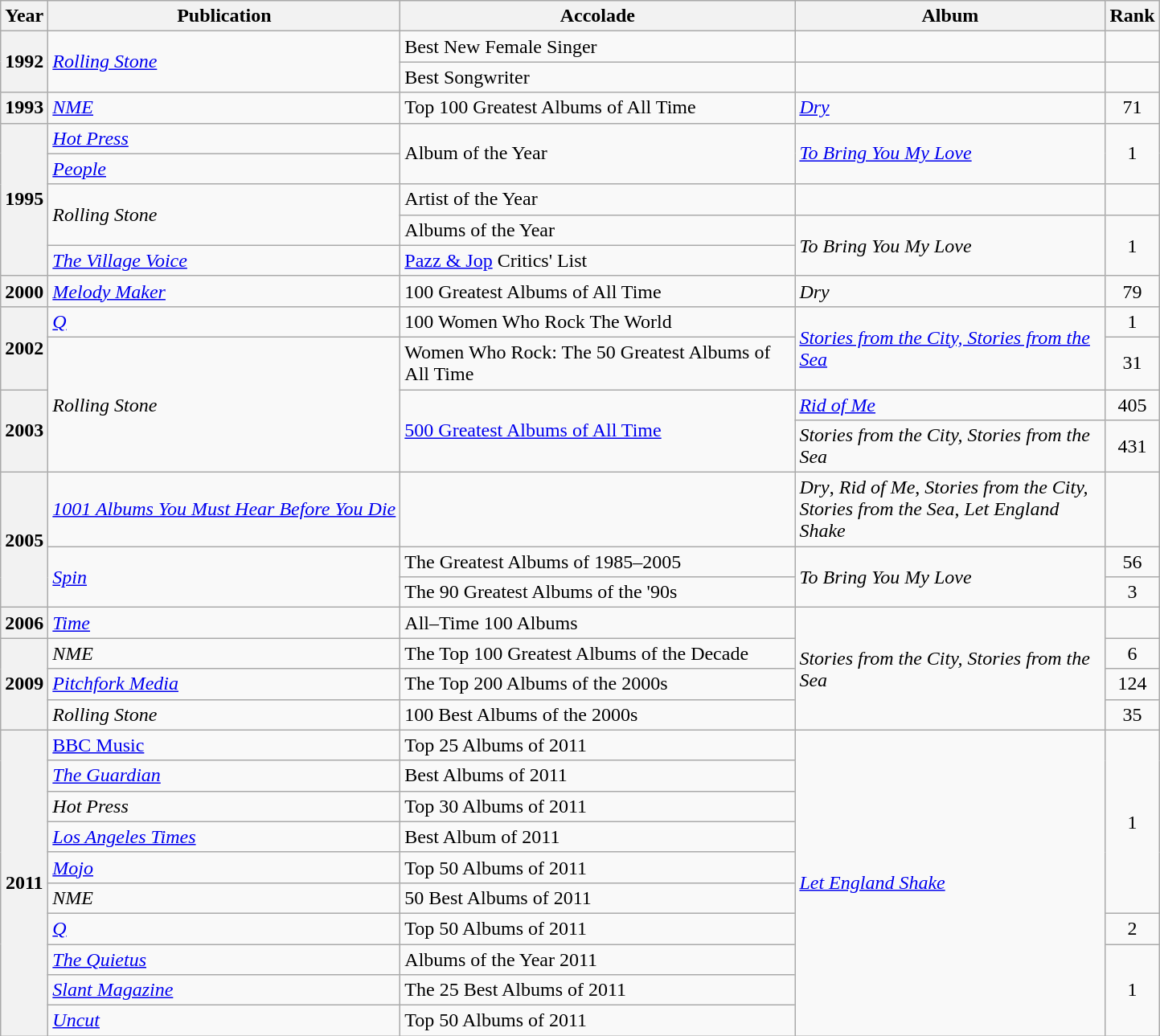<table class="wikitable plainrowheaders" style="text-align:left;">
<tr>
<th scope="col">Year</th>
<th scope="col">Publication</th>
<th scope="col" style="width:320px;">Accolade</th>
<th scope="col" style="width:250px;">Album</th>
<th scope="col">Rank</th>
</tr>
<tr>
<th scope="row" rowspan="2">1992</th>
<td rowspan="2"><em><a href='#'>Rolling Stone</a></em></td>
<td>Best New Female Singer</td>
<td></td>
<td></td>
</tr>
<tr>
<td>Best Songwriter</td>
<td></td>
<td></td>
</tr>
<tr>
<th scope="row">1993</th>
<td><em><a href='#'>NME</a></em></td>
<td>Top 100 Greatest Albums of All Time</td>
<td><em><a href='#'>Dry</a></em></td>
<td style="text-align:center;">71</td>
</tr>
<tr>
<th scope="row" rowspan="5">1995</th>
<td><em><a href='#'>Hot Press</a></em></td>
<td rowspan="2">Album of the Year</td>
<td rowspan="2"><em><a href='#'>To Bring You My Love</a></em></td>
<td style="text-align:center;" rowspan="2">1</td>
</tr>
<tr>
<td><em><a href='#'>People</a></em></td>
</tr>
<tr>
<td rowspan="2"><em>Rolling Stone</em></td>
<td>Artist of the Year</td>
<td></td>
<td></td>
</tr>
<tr>
<td>Albums of the Year</td>
<td rowspan="2"><em>To Bring You My Love</em></td>
<td style="text-align:center;" rowspan="2">1</td>
</tr>
<tr>
<td><em><a href='#'>The Village Voice</a></em></td>
<td><a href='#'>Pazz & Jop</a> Critics' List</td>
</tr>
<tr>
<th scope="row">2000</th>
<td><em><a href='#'>Melody Maker</a></em></td>
<td>100 Greatest Albums of All Time</td>
<td><em>Dry</em></td>
<td style="text-align:center;">79</td>
</tr>
<tr>
<th scope="row" rowspan="2">2002</th>
<td><em><a href='#'>Q</a></em></td>
<td>100 Women Who Rock The World</td>
<td rowspan="2"><em><a href='#'>Stories from the City, Stories from the Sea</a></em></td>
<td style="text-align:center;">1</td>
</tr>
<tr>
<td rowspan="3"><em>Rolling Stone</em></td>
<td>Women Who Rock: The 50 Greatest Albums of All Time</td>
<td style="text-align:center;">31</td>
</tr>
<tr>
<th scope="row" rowspan="2">2003</th>
<td rowspan="2"><a href='#'>500 Greatest Albums of All Time</a></td>
<td><em><a href='#'>Rid of Me</a></em></td>
<td style="text-align:center;">405</td>
</tr>
<tr>
<td><em>Stories from the City, Stories from the Sea</em></td>
<td style="text-align:center;">431</td>
</tr>
<tr>
<th scope="row" rowspan="3">2005</th>
<td><em><a href='#'>1001 Albums You Must Hear Before You Die</a></em></td>
<td></td>
<td><em>Dry</em>, <em>Rid of Me</em>, <em>Stories from the City, Stories from the Sea</em>, <em>Let England Shake</em></td>
<td></td>
</tr>
<tr>
<td rowspan="2"><em><a href='#'>Spin</a></em></td>
<td>The Greatest Albums of 1985–2005</td>
<td rowspan="2"><em>To Bring You My Love</em></td>
<td style="text-align:center;">56</td>
</tr>
<tr>
<td>The 90 Greatest Albums of the '90s</td>
<td style="text-align:center;">3</td>
</tr>
<tr>
<th scope="row">2006</th>
<td><em><a href='#'>Time</a></em></td>
<td>All–Time 100 Albums</td>
<td rowspan="4"><em>Stories from the City, Stories from the Sea</em></td>
<td></td>
</tr>
<tr>
<th scope="row" rowspan="3">2009</th>
<td><em>NME</em></td>
<td>The Top 100 Greatest Albums of the Decade</td>
<td style="text-align:center;">6</td>
</tr>
<tr>
<td><em><a href='#'>Pitchfork Media</a></em></td>
<td>The Top 200 Albums of the 2000s</td>
<td style="text-align:center;">124</td>
</tr>
<tr>
<td><em>Rolling Stone</em></td>
<td>100 Best Albums of the 2000s</td>
<td style="text-align:center;">35</td>
</tr>
<tr>
<th scope="row" rowspan="10">2011</th>
<td><a href='#'>BBC Music</a></td>
<td>Top 25 Albums of 2011</td>
<td rowspan="10"><em><a href='#'>Let England Shake</a></em></td>
<td style="text-align:center" rowspan="6">1</td>
</tr>
<tr>
<td><em><a href='#'>The Guardian</a></em></td>
<td>Best Albums of 2011</td>
</tr>
<tr>
<td><em>Hot Press</em></td>
<td>Top 30 Albums of 2011</td>
</tr>
<tr>
<td><em><a href='#'>Los Angeles Times</a></em></td>
<td>Best Album of 2011</td>
</tr>
<tr>
<td><em><a href='#'>Mojo</a></em></td>
<td>Top 50 Albums of 2011</td>
</tr>
<tr>
<td><em>NME</em></td>
<td>50 Best Albums of 2011</td>
</tr>
<tr>
<td><em><a href='#'>Q</a></em></td>
<td>Top 50 Albums of 2011</td>
<td style="text-align:center">2</td>
</tr>
<tr>
<td><em><a href='#'>The Quietus</a></em></td>
<td>Albums of the Year 2011</td>
<td style="text-align:center" rowspan="3">1</td>
</tr>
<tr>
<td><em><a href='#'>Slant Magazine</a></em></td>
<td>The 25 Best Albums of 2011</td>
</tr>
<tr>
<td><em><a href='#'>Uncut</a></em></td>
<td>Top 50 Albums of 2011</td>
</tr>
</table>
